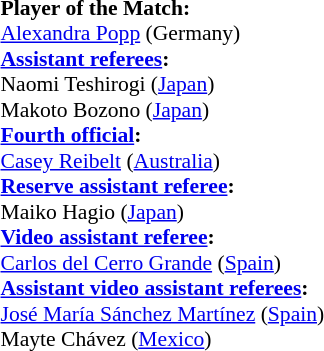<table width=50% style="font-size:90%">
<tr>
<td><br><strong>Player of the Match:</strong>
<br><a href='#'>Alexandra Popp</a> (Germany)<br><strong><a href='#'>Assistant referees</a>:</strong>
<br>Naomi Teshirogi (<a href='#'>Japan</a>)
<br>Makoto Bozono (<a href='#'>Japan</a>)
<br><strong><a href='#'>Fourth official</a>:</strong>
<br><a href='#'>Casey Reibelt</a> (<a href='#'>Australia</a>)
<br><strong><a href='#'>Reserve assistant referee</a>:</strong>
<br>Maiko Hagio (<a href='#'>Japan</a>)
<br><strong><a href='#'>Video assistant referee</a>:</strong>
<br><a href='#'>Carlos del Cerro Grande</a> (<a href='#'>Spain</a>)
<br><strong><a href='#'>Assistant video assistant referees</a>:</strong>
<br><a href='#'>José María Sánchez Martínez</a> (<a href='#'>Spain</a>)
<br>Mayte Chávez (<a href='#'>Mexico</a>)</td>
</tr>
</table>
